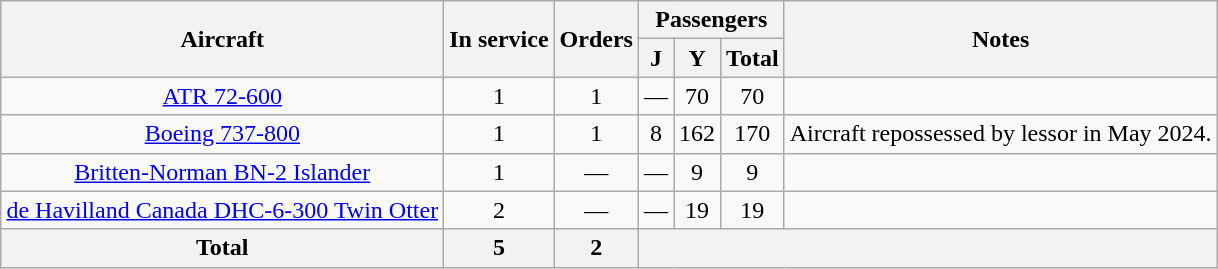<table class="wikitable" style="margin:1em auto; text-align:center;">
<tr>
<th rowspan="2">Aircraft</th>
<th rowspan="2">In service</th>
<th rowspan="2">Orders</th>
<th colspan="3">Passengers</th>
<th rowspan="2">Notes</th>
</tr>
<tr>
<th><abbr>J</abbr></th>
<th><abbr>Y</abbr></th>
<th>Total</th>
</tr>
<tr>
<td><a href='#'>ATR 72-600</a></td>
<td>1</td>
<td>1</td>
<td>—</td>
<td>70</td>
<td>70</td>
<td></td>
</tr>
<tr>
<td><a href='#'>Boeing 737-800</a></td>
<td>1</td>
<td>1</td>
<td>8</td>
<td>162</td>
<td>170</td>
<td>Aircraft repossessed by lessor in May 2024.</td>
</tr>
<tr>
<td><a href='#'>Britten-Norman BN-2 Islander</a></td>
<td>1</td>
<td>—</td>
<td>—</td>
<td>9</td>
<td>9</td>
<td></td>
</tr>
<tr>
<td><a href='#'>de Havilland Canada DHC-6-300 Twin Otter</a></td>
<td>2</td>
<td>—</td>
<td>—</td>
<td>19</td>
<td>19</td>
<td></td>
</tr>
<tr>
<th>Total</th>
<th>5</th>
<th>2</th>
<th colspan=4></th>
</tr>
</table>
